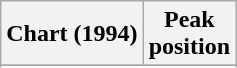<table class="wikitable sortable plainrowheaders" style="text-align:center">
<tr>
<th scope="col">Chart (1994)</th>
<th scope="col">Peak<br> position</th>
</tr>
<tr>
</tr>
<tr>
</tr>
</table>
